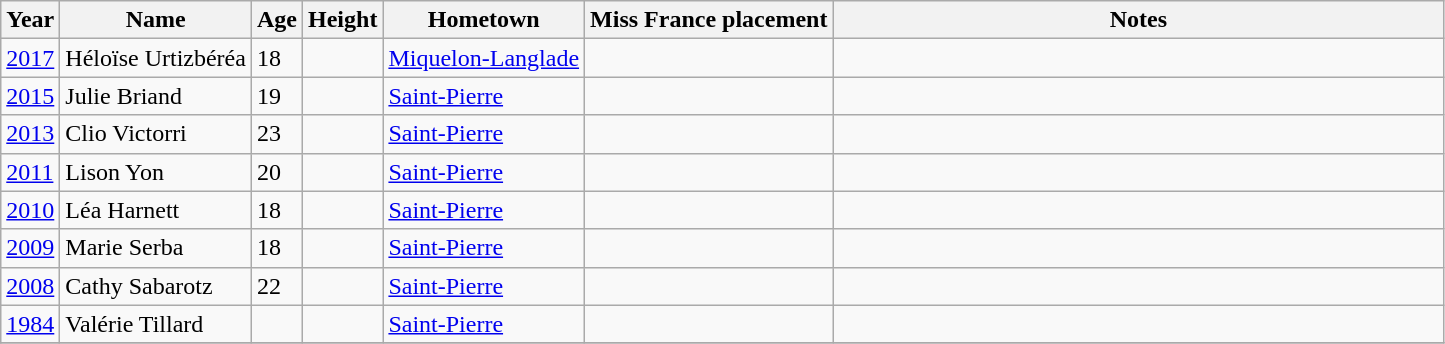<table class="wikitable sortable">
<tr>
<th>Year</th>
<th>Name</th>
<th>Age</th>
<th>Height</th>
<th>Hometown</th>
<th>Miss France placement</th>
<th width=400>Notes</th>
</tr>
<tr>
<td><a href='#'>2017</a></td>
<td>Héloïse Urtizbéréa</td>
<td>18</td>
<td></td>
<td><a href='#'>Miquelon-Langlade</a></td>
<td></td>
<td></td>
</tr>
<tr>
<td><a href='#'>2015</a></td>
<td>Julie Briand</td>
<td>19</td>
<td></td>
<td><a href='#'>Saint-Pierre</a></td>
<td></td>
<td></td>
</tr>
<tr>
<td><a href='#'>2013</a></td>
<td>Clio Victorri</td>
<td>23</td>
<td></td>
<td><a href='#'>Saint-Pierre</a></td>
<td></td>
<td></td>
</tr>
<tr>
<td><a href='#'>2011</a></td>
<td>Lison Yon</td>
<td>20</td>
<td></td>
<td><a href='#'>Saint-Pierre</a></td>
<td></td>
<td></td>
</tr>
<tr>
<td><a href='#'>2010</a></td>
<td>Léa Harnett</td>
<td>18</td>
<td></td>
<td><a href='#'>Saint-Pierre</a></td>
<td></td>
<td></td>
</tr>
<tr>
<td><a href='#'>2009</a></td>
<td>Marie Serba</td>
<td>18</td>
<td></td>
<td><a href='#'>Saint-Pierre</a></td>
<td></td>
<td></td>
</tr>
<tr>
<td><a href='#'>2008</a></td>
<td>Cathy Sabarotz</td>
<td>22</td>
<td></td>
<td><a href='#'>Saint-Pierre</a></td>
<td></td>
<td></td>
</tr>
<tr>
<td><a href='#'>1984</a></td>
<td>Valérie Tillard</td>
<td></td>
<td></td>
<td><a href='#'>Saint-Pierre</a></td>
<td></td>
<td></td>
</tr>
<tr>
</tr>
</table>
